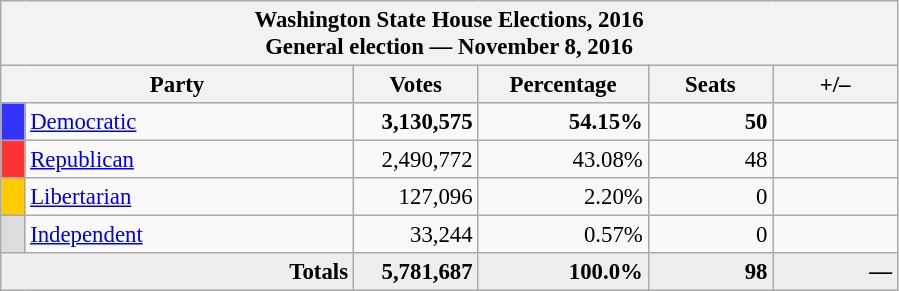<table class="wikitable" style="font-size:95%;">
<tr>
<th colspan="6">Washington State House Elections, 2016<br>General election — November 8, 2016</th>
</tr>
<tr>
<th colspan="2" style="width: 15em">Party</th>
<th style="width: 5em">Votes</th>
<th style="width: 7em">Percentage</th>
<th style="width: 5em">Seats</th>
<th style="width: 5em">+/–</th>
</tr>
<tr>
<th style="background-color:#3333FF; width: 3px"></th>
<td style="width: 130px"><a href='#'>Democratic</a></td>
<td align="right"><strong>3,130,575</strong></td>
<td align="right"><strong>54.15%</strong></td>
<td align="right"><strong>50</strong></td>
<td align="right"></td>
</tr>
<tr>
<th style="background-color:#FF3333; width: 3px"></th>
<td style="width: 130px"><a href='#'>Republican</a></td>
<td align="right">2,490,772</td>
<td align="right">43.08%</td>
<td align="right">48</td>
<td align="right"></td>
</tr>
<tr>
<th style="background-color:#FC0; width: 3px"></th>
<td style="width: 130px"><a href='#'>Libertarian</a></td>
<td align="right">127,096</td>
<td align="right">2.20%</td>
<td align="right">0</td>
<td align="right"></td>
</tr>
<tr>
<th style="background-color:#DDDDDD; width: 3px"></th>
<td style="width: 130px"><a href='#'>Independent</a></td>
<td align="right">33,244</td>
<td align="right">0.57%</td>
<td align="right">0</td>
<td align="right"></td>
</tr>
<tr bgcolor="#EEEEEE">
<td colspan="2" align="right"><strong>Totals</strong></td>
<td align="right"><strong>5,781,687</strong></td>
<td align="right"><strong>100.0%</strong></td>
<td align="right"><strong>98</strong></td>
<td align="right"><strong>—</strong></td>
</tr>
</table>
